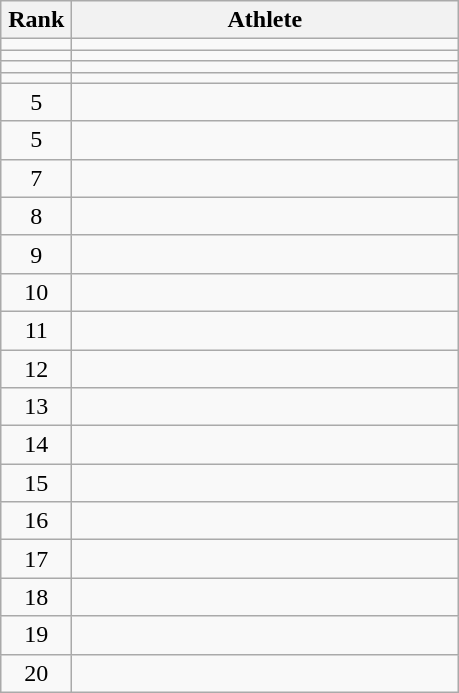<table class="wikitable" style="text-align: center;">
<tr>
<th width=40>Rank</th>
<th width=250>Athlete</th>
</tr>
<tr>
<td></td>
<td align="left"></td>
</tr>
<tr>
<td></td>
<td align="left"></td>
</tr>
<tr>
<td></td>
<td align="left"></td>
</tr>
<tr>
<td></td>
<td align="left"></td>
</tr>
<tr>
<td>5</td>
<td align="left"></td>
</tr>
<tr>
<td>5</td>
<td align="left"></td>
</tr>
<tr>
<td>7</td>
<td align="left"></td>
</tr>
<tr>
<td>8</td>
<td align="left"></td>
</tr>
<tr>
<td>9</td>
<td align="left"></td>
</tr>
<tr>
<td>10</td>
<td align="left"></td>
</tr>
<tr>
<td>11</td>
<td align="left"></td>
</tr>
<tr>
<td>12</td>
<td align="left"></td>
</tr>
<tr>
<td>13</td>
<td align="left"></td>
</tr>
<tr>
<td>14</td>
<td align="left"></td>
</tr>
<tr>
<td>15</td>
<td align="left"></td>
</tr>
<tr>
<td>16</td>
<td align="left"></td>
</tr>
<tr>
<td>17</td>
<td align="left"></td>
</tr>
<tr>
<td>18</td>
<td align="left"></td>
</tr>
<tr>
<td>19</td>
<td align="left"></td>
</tr>
<tr>
<td>20</td>
<td align="left"></td>
</tr>
</table>
